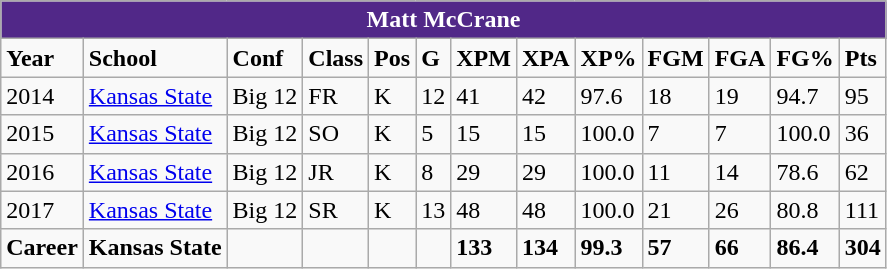<table class="wikitable">
<tr>
<th colspan="13" style="text-align: center; font-weight:bold; background-color:#512888; color:#ffffff;">Matt McCrane</th>
</tr>
<tr>
<td style="font-weight:bold;">Year</td>
<td style="font-weight:bold;">School</td>
<td style="font-weight:bold;">Conf</td>
<td style="font-weight:bold;">Class</td>
<td style="font-weight:bold;">Pos</td>
<td style="font-weight:bold;">G</td>
<td style="font-weight:bold;">XPM</td>
<td style="font-weight:bold;">XPA</td>
<td style="font-weight:bold;">XP%</td>
<td style="font-weight:bold;">FGM</td>
<td style="font-weight:bold;">FGA</td>
<td style="font-weight:bold;">FG%</td>
<td style="font-weight:bold;">Pts</td>
</tr>
<tr>
<td>2014</td>
<td><a href='#'>Kansas State</a></td>
<td>Big 12</td>
<td>FR</td>
<td>K</td>
<td>12</td>
<td>41</td>
<td>42</td>
<td>97.6</td>
<td>18</td>
<td>19</td>
<td>94.7</td>
<td>95</td>
</tr>
<tr>
<td>2015</td>
<td><a href='#'>Kansas State</a></td>
<td>Big 12</td>
<td>SO</td>
<td>K</td>
<td>5</td>
<td>15</td>
<td>15</td>
<td>100.0</td>
<td>7</td>
<td>7</td>
<td>100.0</td>
<td>36</td>
</tr>
<tr>
<td>2016</td>
<td><a href='#'>Kansas State</a></td>
<td>Big 12</td>
<td>JR</td>
<td>K</td>
<td>8</td>
<td>29</td>
<td>29</td>
<td>100.0</td>
<td>11</td>
<td>14</td>
<td>78.6</td>
<td>62</td>
</tr>
<tr>
<td>2017</td>
<td><a href='#'>Kansas State</a></td>
<td>Big 12</td>
<td>SR</td>
<td>K</td>
<td>13</td>
<td>48</td>
<td>48</td>
<td>100.0</td>
<td>21</td>
<td>26</td>
<td>80.8</td>
<td>111</td>
</tr>
<tr>
<td style="font-weight:bold;">Career</td>
<td style="font-weight:bold;">Kansas State</td>
<td style="font-weight:bold;"></td>
<td style="font-weight:bold;"></td>
<td style="font-weight:bold;"></td>
<td style="font-weight:bold;"></td>
<td style="font-weight:bold;">133</td>
<td style="font-weight:bold;">134</td>
<td style="font-weight:bold;">99.3</td>
<td style="font-weight:bold;">57</td>
<td style="font-weight:bold;">66</td>
<td style="font-weight:bold;">86.4</td>
<td style="font-weight:bold;">304</td>
</tr>
</table>
